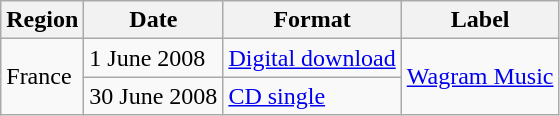<table class=wikitable>
<tr>
<th>Region</th>
<th>Date</th>
<th>Format</th>
<th>Label</th>
</tr>
<tr>
<td rowspan="2">France</td>
<td>1 June 2008</td>
<td><a href='#'>Digital download</a></td>
<td rowspan="2"><a href='#'>Wagram Music</a></td>
</tr>
<tr>
<td>30 June 2008</td>
<td><a href='#'>CD single</a></td>
</tr>
</table>
